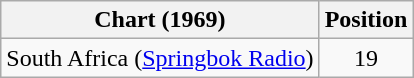<table class="wikitable">
<tr>
<th>Chart (1969)</th>
<th>Position</th>
</tr>
<tr>
<td>South Africa (<a href='#'>Springbok Radio</a>)</td>
<td align="center">19</td>
</tr>
</table>
